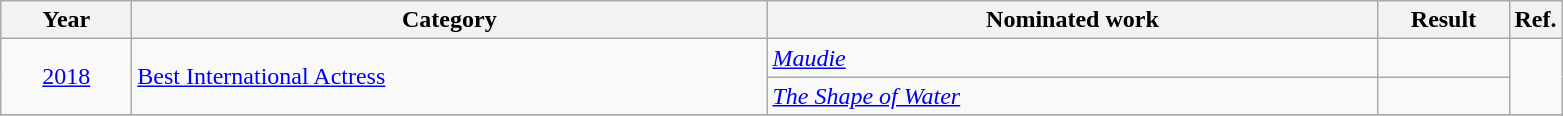<table class=wikitable>
<tr>
<th scope="col" style="width:5em;">Year</th>
<th scope="col" style="width:26em;">Category</th>
<th scope="col" style="width:25em;">Nominated work</th>
<th scope="col" style="width:5em;">Result</th>
<th>Ref.</th>
</tr>
<tr>
<td align="center" rowspan="2"><a href='#'>2018</a></td>
<td rowspan="2"><a href='#'>Best International Actress</a></td>
<td><em><a href='#'>Maudie</a></em></td>
<td></td>
<td rowspan="2" align="center"></td>
</tr>
<tr>
<td><em><a href='#'>The Shape of Water</a></em></td>
<td></td>
</tr>
<tr>
</tr>
</table>
